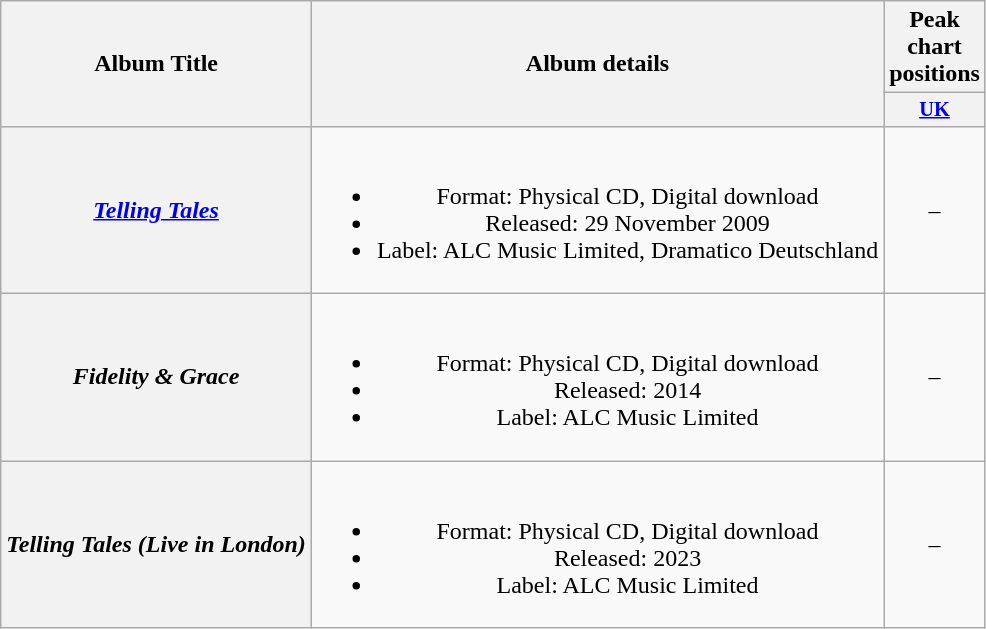<table class="wikitable plainrowheaders" style="text-align:center;">
<tr>
<th scope="col" rowspan="2">Album Title</th>
<th scope="col" rowspan="2">Album details</th>
<th scope="col">Peak chart positions</th>
</tr>
<tr>
<th scope="col" style="width:3em;font-size:85%;"><a href='#'>UK</a></th>
</tr>
<tr>
<th scope="row"><strong><em><a href='#'>Telling Tales</a></em></strong></th>
<td><br><ul><li>Format: Physical CD, Digital download</li><li>Released: 29 November 2009</li><li>Label: ALC Music Limited, Dramatico Deutschland</li></ul></td>
<td>–</td>
</tr>
<tr>
<th scope="row"><strong><em>Fidelity & Grace</em></strong></th>
<td><br><ul><li>Format: Physical CD, Digital download</li><li>Released: 2014</li><li>Label: ALC Music Limited</li></ul></td>
<td>–</td>
</tr>
<tr>
<th scope="row"><strong><em>Telling Tales (Live in London)</em></strong></th>
<td><br><ul><li>Format: Physical CD, Digital download</li><li>Released: 2023</li><li>Label: ALC Music Limited</li></ul></td>
<td>–</td>
</tr>
</table>
